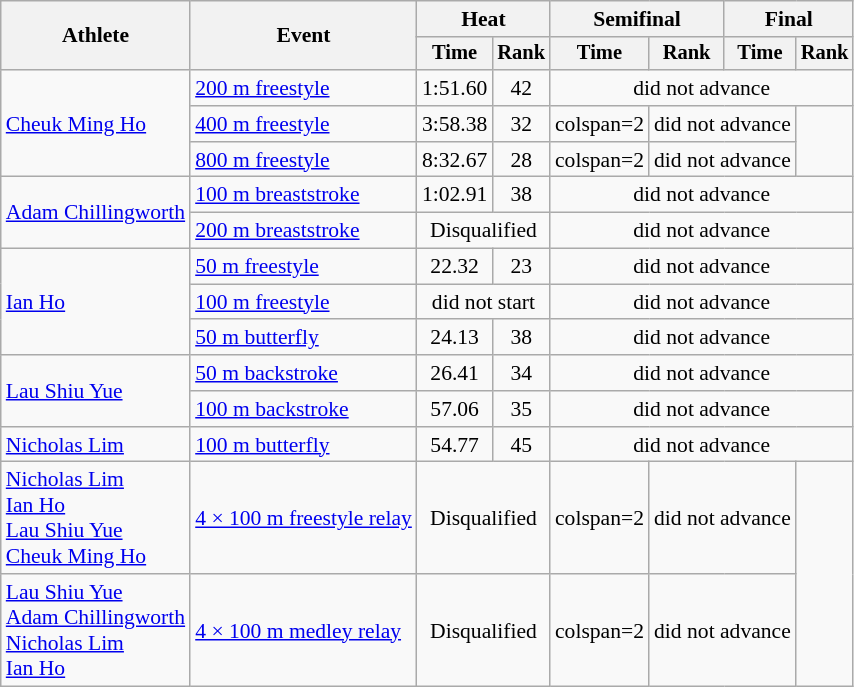<table class=wikitable style="font-size:90%">
<tr>
<th rowspan="2">Athlete</th>
<th rowspan="2">Event</th>
<th colspan="2">Heat</th>
<th colspan="2">Semifinal</th>
<th colspan="2">Final</th>
</tr>
<tr style="font-size:95%">
<th>Time</th>
<th>Rank</th>
<th>Time</th>
<th>Rank</th>
<th>Time</th>
<th>Rank</th>
</tr>
<tr style="text-align:center">
<td style="text-align:left" rowspan=3><a href='#'>Cheuk Ming Ho</a></td>
<td style="text-align:left"><a href='#'>200 m freestyle</a></td>
<td>1:51.60</td>
<td>42</td>
<td colspan=4>did not advance</td>
</tr>
<tr style="text-align:center">
<td style="text-align:left"><a href='#'>400 m freestyle</a></td>
<td>3:58.38</td>
<td>32</td>
<td>colspan=2 </td>
<td colspan=2>did not advance</td>
</tr>
<tr style="text-align:center">
<td style="text-align:left"><a href='#'>800 m freestyle</a></td>
<td>8:32.67</td>
<td>28</td>
<td>colspan=2 </td>
<td colspan=2>did not advance</td>
</tr>
<tr style="text-align:center">
<td style="text-align:left" rowspan=2><a href='#'>Adam Chillingworth</a></td>
<td style="text-align:left"><a href='#'>100 m breaststroke</a></td>
<td>1:02.91</td>
<td>38</td>
<td colspan=4>did not advance</td>
</tr>
<tr style="text-align:center">
<td style="text-align:left"><a href='#'>200 m breaststroke</a></td>
<td colspan=2>Disqualified</td>
<td colspan=4>did not advance</td>
</tr>
<tr style="text-align:center">
<td style="text-align:left" rowspan=3><a href='#'>Ian Ho</a></td>
<td style="text-align:left"><a href='#'>50 m freestyle</a></td>
<td>22.32</td>
<td>23</td>
<td colspan=4>did not advance</td>
</tr>
<tr style="text-align:center">
<td style="text-align:left"><a href='#'>100 m freestyle</a></td>
<td colspan=2>did not start</td>
<td colspan=4>did not advance</td>
</tr>
<tr style="text-align:center">
<td style="text-align:left"><a href='#'>50 m butterfly</a></td>
<td>24.13</td>
<td>38</td>
<td colspan=4>did not advance</td>
</tr>
<tr style="text-align:center">
<td style="text-align:left" rowspan=2><a href='#'>Lau Shiu Yue</a></td>
<td style="text-align:left"><a href='#'>50 m backstroke</a></td>
<td>26.41</td>
<td>34</td>
<td colspan=4>did not advance</td>
</tr>
<tr style="text-align:center">
<td style="text-align:left"><a href='#'>100 m backstroke</a></td>
<td>57.06</td>
<td>35</td>
<td colspan=4>did not advance</td>
</tr>
<tr style="text-align:center">
<td style="text-align:left"><a href='#'>Nicholas Lim</a></td>
<td style="text-align:left"><a href='#'>100 m butterfly</a></td>
<td>54.77</td>
<td>45</td>
<td colspan=4>did not advance</td>
</tr>
<tr style="text-align:center">
<td style="text-align:left"><a href='#'>Nicholas Lim</a> <br><a href='#'>Ian Ho</a><br><a href='#'>Lau Shiu Yue</a><br><a href='#'>Cheuk Ming Ho</a></td>
<td style="text-align:left"><a href='#'>4 × 100 m freestyle relay</a></td>
<td colspan=2>Disqualified</td>
<td>colspan=2 </td>
<td colspan=2>did not advance</td>
</tr>
<tr style="text-align:center">
<td style="text-align:left"><a href='#'>Lau Shiu Yue</a><br><a href='#'>Adam Chillingworth</a><br><a href='#'>Nicholas Lim</a><br><a href='#'>Ian Ho</a></td>
<td style="text-align:left"><a href='#'>4 × 100 m medley relay</a></td>
<td colspan=2>Disqualified</td>
<td>colspan=2 </td>
<td colspan=2>did not advance</td>
</tr>
</table>
